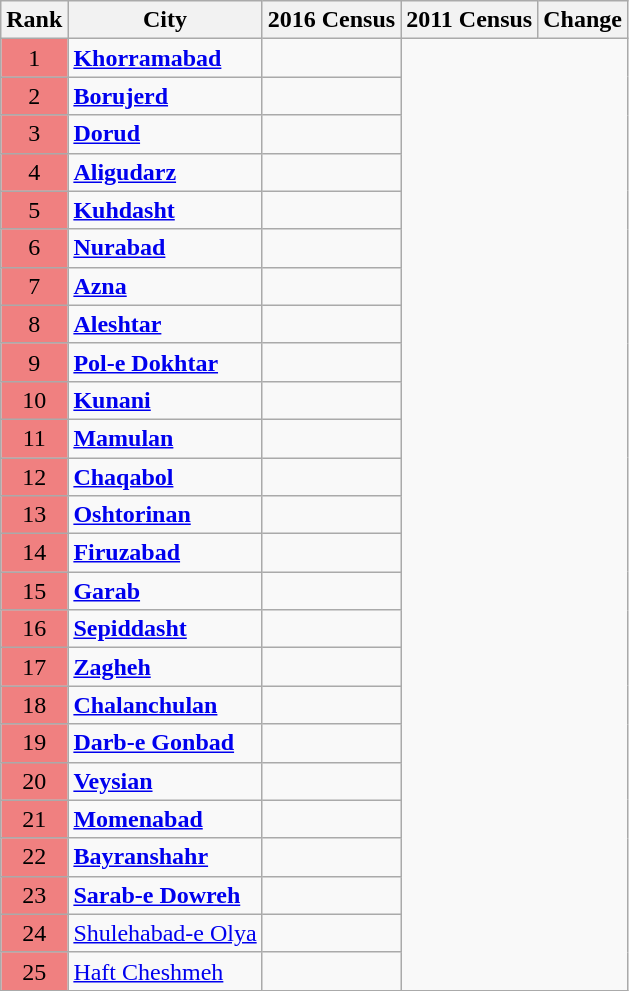<table class="wikitable sortable">
<tr>
<th>Rank</th>
<th>City</th>
<th>2016 Census</th>
<th>2011 Census</th>
<th>Change</th>
</tr>
<tr>
<td align=center bgcolor="F08080">1</td>
<td><strong><a href='#'>Khorramabad</a></strong></td>
<td></td>
</tr>
<tr>
<td align=center bgcolor="F08080">2</td>
<td><strong><a href='#'>Borujerd</a></strong></td>
<td></td>
</tr>
<tr>
<td align=center bgcolor="F08080">3</td>
<td><strong><a href='#'>Dorud</a></strong></td>
<td></td>
</tr>
<tr>
<td align="center" bgcolor="F08080">4</td>
<td><strong><a href='#'>Aligudarz</a></strong></td>
<td></td>
</tr>
<tr>
<td align=center bgcolor="F08080">5</td>
<td><strong><a href='#'>Kuhdasht</a></strong></td>
<td></td>
</tr>
<tr>
<td align=center bgcolor="F08080">6</td>
<td><strong><a href='#'>Nurabad</a></strong></td>
<td></td>
</tr>
<tr>
<td align=center bgcolor="F08080">7</td>
<td><strong><a href='#'>Azna</a></strong></td>
<td></td>
</tr>
<tr>
<td align=center bgcolor="F08080">8</td>
<td><strong><a href='#'>Aleshtar</a></strong></td>
<td></td>
</tr>
<tr>
<td align=center bgcolor="F08080">9</td>
<td><strong><a href='#'>Pol-e Dokhtar</a></strong></td>
<td></td>
</tr>
<tr>
<td align=center bgcolor="F08080">10</td>
<td><strong><a href='#'>Kunani</a></strong></td>
<td></td>
</tr>
<tr>
<td align=center bgcolor="F08080">11</td>
<td><strong><a href='#'>Mamulan</a></strong></td>
<td></td>
</tr>
<tr>
<td align=center bgcolor="F08080">12</td>
<td><strong><a href='#'>Chaqabol</a></strong></td>
<td></td>
</tr>
<tr>
<td align=center bgcolor="F08080">13</td>
<td><strong><a href='#'>Oshtorinan</a></strong></td>
<td></td>
</tr>
<tr>
<td align="center" bgcolor="F08080">14</td>
<td><strong><a href='#'>Firuzabad</a></strong></td>
<td></td>
</tr>
<tr>
<td align=center bgcolor="F08080">15</td>
<td><strong><a href='#'>Garab</a></strong></td>
<td></td>
</tr>
<tr>
<td align=center bgcolor="F08080">16</td>
<td><strong><a href='#'>Sepiddasht</a></strong></td>
<td></td>
</tr>
<tr>
<td align=center bgcolor="F08080">17</td>
<td><strong><a href='#'>Zagheh</a></strong></td>
<td></td>
</tr>
<tr>
<td align="center" bgcolor="F08080">18</td>
<td><strong><a href='#'>Chalanchulan</a></strong></td>
<td></td>
</tr>
<tr>
<td align=center bgcolor="F08080">19</td>
<td><strong><a href='#'>Darb-e Gonbad</a></strong></td>
<td></td>
</tr>
<tr>
<td align=center bgcolor="F08080">20</td>
<td><strong><a href='#'>Veysian</a></strong></td>
<td></td>
</tr>
<tr>
<td align="center" bgcolor="F08080">21</td>
<td><strong><a href='#'>Momenabad</a></strong></td>
<td></td>
</tr>
<tr>
<td align=center bgcolor="F08080">22</td>
<td><strong><a href='#'>Bayranshahr</a></strong></td>
<td></td>
</tr>
<tr>
<td align=center bgcolor="F08080">23</td>
<td><strong><a href='#'>Sarab-e Dowreh</a></strong></td>
<td></td>
</tr>
<tr>
<td align=center bgcolor="F08080">24</td>
<td><a href='#'>Shulehabad-e Olya</a></td>
<td></td>
</tr>
<tr>
<td align=center bgcolor="F08080">25</td>
<td><a href='#'>Haft Cheshmeh</a></td>
<td></td>
</tr>
<tr>
</tr>
</table>
